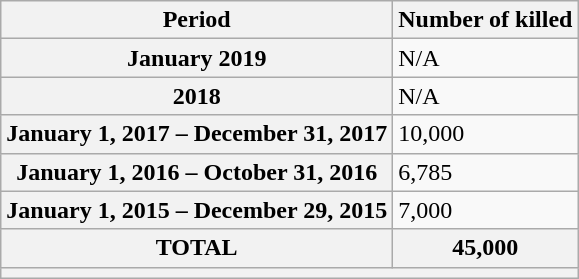<table class="wikitable" align="center" style="margin:0 1em 0.5em 0;">
<tr>
<th>Period</th>
<th>Number of killed</th>
</tr>
<tr>
<th>January 2019</th>
<td>N/A</td>
</tr>
<tr>
<th>2018</th>
<td>N/A</td>
</tr>
<tr>
<th>January 1, 2017 – December 31, 2017</th>
<td>10,000</td>
</tr>
<tr>
<th>January 1, 2016 – October 31, 2016</th>
<td>6,785</td>
</tr>
<tr>
<th>January 1, 2015 – December 29, 2015</th>
<td>7,000</td>
</tr>
<tr>
<th><span>TOTAL</span></th>
<th>45,000</th>
</tr>
<tr>
<th colspan="5"></th>
</tr>
</table>
